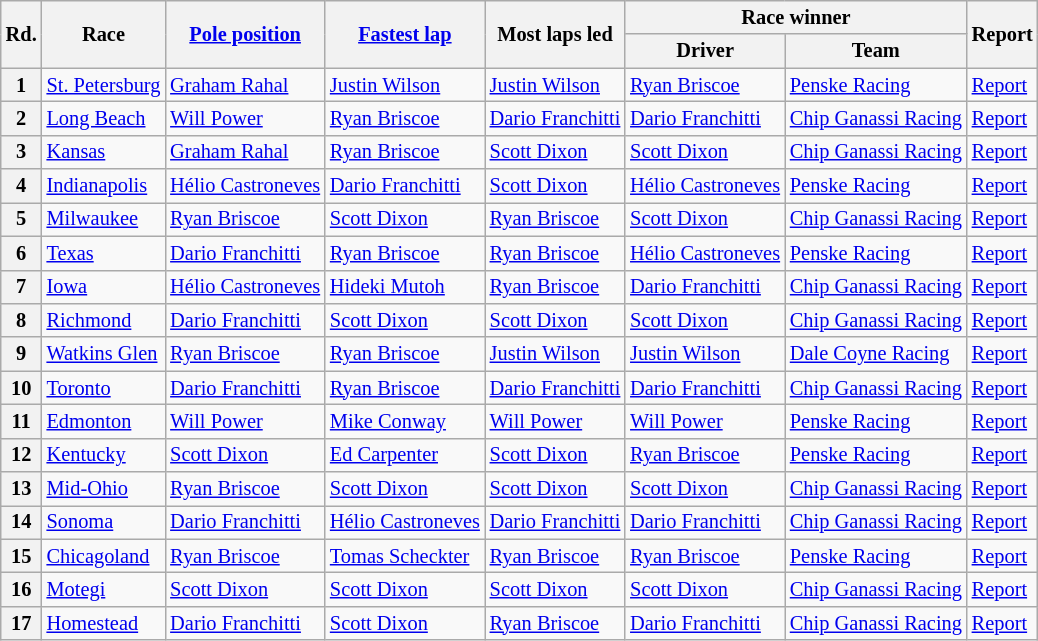<table class="wikitable sortable" style="font-size: 85%">
<tr>
<th rowspan="2">Rd.</th>
<th rowspan="2">Race</th>
<th rowspan="2"><a href='#'>Pole position</a></th>
<th rowspan="2"><a href='#'>Fastest lap</a></th>
<th rowspan="2">Most laps led</th>
<th colspan="2">Race winner</th>
<th rowspan="2">Report</th>
</tr>
<tr>
<th>Driver</th>
<th>Team</th>
</tr>
<tr>
<th>1</th>
<td><a href='#'>St. Petersburg</a></td>
<td> <a href='#'>Graham Rahal</a></td>
<td> <a href='#'>Justin Wilson</a></td>
<td> <a href='#'>Justin Wilson</a></td>
<td> <a href='#'>Ryan Briscoe</a></td>
<td> <a href='#'>Penske Racing</a></td>
<td><a href='#'>Report</a></td>
</tr>
<tr>
<th>2</th>
<td><a href='#'>Long Beach</a></td>
<td> <a href='#'>Will Power</a></td>
<td> <a href='#'>Ryan Briscoe</a></td>
<td> <a href='#'>Dario Franchitti</a></td>
<td> <a href='#'>Dario Franchitti</a></td>
<td> <a href='#'>Chip Ganassi Racing</a></td>
<td><a href='#'>Report</a></td>
</tr>
<tr>
<th>3</th>
<td><a href='#'>Kansas</a></td>
<td> <a href='#'>Graham Rahal</a></td>
<td> <a href='#'>Ryan Briscoe</a></td>
<td> <a href='#'>Scott Dixon</a></td>
<td> <a href='#'>Scott Dixon</a></td>
<td> <a href='#'>Chip Ganassi Racing</a></td>
<td><a href='#'>Report</a></td>
</tr>
<tr>
<th>4</th>
<td><a href='#'>Indianapolis</a></td>
<td> <a href='#'>Hélio Castroneves</a></td>
<td> <a href='#'>Dario Franchitti</a></td>
<td> <a href='#'>Scott Dixon</a></td>
<td> <a href='#'>Hélio Castroneves</a></td>
<td> <a href='#'>Penske Racing</a></td>
<td><a href='#'>Report</a></td>
</tr>
<tr>
<th>5</th>
<td><a href='#'>Milwaukee</a></td>
<td> <a href='#'>Ryan Briscoe</a></td>
<td> <a href='#'>Scott Dixon</a></td>
<td> <a href='#'>Ryan Briscoe</a></td>
<td> <a href='#'>Scott Dixon</a></td>
<td> <a href='#'>Chip Ganassi Racing</a></td>
<td><a href='#'>Report</a></td>
</tr>
<tr>
<th>6</th>
<td><a href='#'>Texas</a></td>
<td> <a href='#'>Dario Franchitti</a></td>
<td> <a href='#'>Ryan Briscoe</a></td>
<td> <a href='#'>Ryan Briscoe</a></td>
<td> <a href='#'>Hélio Castroneves</a></td>
<td> <a href='#'>Penske Racing</a></td>
<td><a href='#'>Report</a></td>
</tr>
<tr>
<th>7</th>
<td><a href='#'>Iowa</a></td>
<td> <a href='#'>Hélio Castroneves</a></td>
<td> <a href='#'>Hideki Mutoh</a></td>
<td> <a href='#'>Ryan Briscoe</a></td>
<td> <a href='#'>Dario Franchitti</a></td>
<td> <a href='#'>Chip Ganassi Racing</a></td>
<td><a href='#'>Report</a></td>
</tr>
<tr>
<th>8</th>
<td><a href='#'>Richmond</a></td>
<td> <a href='#'>Dario Franchitti</a></td>
<td> <a href='#'>Scott Dixon</a></td>
<td> <a href='#'>Scott Dixon</a></td>
<td> <a href='#'>Scott Dixon</a></td>
<td> <a href='#'>Chip Ganassi Racing</a></td>
<td><a href='#'>Report</a></td>
</tr>
<tr>
<th>9</th>
<td><a href='#'>Watkins Glen</a></td>
<td> <a href='#'>Ryan Briscoe</a></td>
<td> <a href='#'>Ryan Briscoe</a></td>
<td> <a href='#'>Justin Wilson</a></td>
<td> <a href='#'>Justin Wilson</a></td>
<td> <a href='#'>Dale Coyne Racing</a></td>
<td><a href='#'>Report</a></td>
</tr>
<tr>
<th>10</th>
<td><a href='#'>Toronto</a></td>
<td> <a href='#'>Dario Franchitti</a></td>
<td> <a href='#'>Ryan Briscoe</a></td>
<td> <a href='#'>Dario Franchitti</a></td>
<td> <a href='#'>Dario Franchitti</a></td>
<td> <a href='#'>Chip Ganassi Racing</a></td>
<td><a href='#'>Report</a></td>
</tr>
<tr>
<th>11</th>
<td><a href='#'>Edmonton</a></td>
<td> <a href='#'>Will Power</a></td>
<td> <a href='#'>Mike Conway</a></td>
<td> <a href='#'>Will Power</a></td>
<td> <a href='#'>Will Power</a></td>
<td> <a href='#'>Penske Racing</a></td>
<td><a href='#'>Report</a></td>
</tr>
<tr>
<th>12</th>
<td><a href='#'>Kentucky</a></td>
<td> <a href='#'>Scott Dixon</a></td>
<td> <a href='#'>Ed Carpenter</a></td>
<td> <a href='#'>Scott Dixon</a></td>
<td> <a href='#'>Ryan Briscoe</a></td>
<td> <a href='#'>Penske Racing</a></td>
<td><a href='#'>Report</a></td>
</tr>
<tr>
<th>13</th>
<td><a href='#'>Mid-Ohio</a></td>
<td> <a href='#'>Ryan Briscoe</a></td>
<td> <a href='#'>Scott Dixon</a></td>
<td> <a href='#'>Scott Dixon</a></td>
<td> <a href='#'>Scott Dixon</a></td>
<td> <a href='#'>Chip Ganassi Racing</a></td>
<td><a href='#'>Report</a></td>
</tr>
<tr>
<th>14</th>
<td><a href='#'>Sonoma</a></td>
<td> <a href='#'>Dario Franchitti</a></td>
<td> <a href='#'>Hélio Castroneves</a></td>
<td> <a href='#'>Dario Franchitti</a></td>
<td> <a href='#'>Dario Franchitti</a></td>
<td> <a href='#'>Chip Ganassi Racing</a></td>
<td><a href='#'>Report</a></td>
</tr>
<tr>
<th>15</th>
<td><a href='#'>Chicagoland</a></td>
<td> <a href='#'>Ryan Briscoe</a></td>
<td> <a href='#'>Tomas Scheckter</a></td>
<td> <a href='#'>Ryan Briscoe</a></td>
<td> <a href='#'>Ryan Briscoe</a></td>
<td> <a href='#'>Penske Racing</a></td>
<td><a href='#'>Report</a></td>
</tr>
<tr>
<th>16</th>
<td><a href='#'>Motegi</a></td>
<td> <a href='#'>Scott Dixon</a></td>
<td> <a href='#'>Scott Dixon</a></td>
<td> <a href='#'>Scott Dixon</a></td>
<td> <a href='#'>Scott Dixon</a></td>
<td> <a href='#'>Chip Ganassi Racing</a></td>
<td><a href='#'>Report</a></td>
</tr>
<tr>
<th>17</th>
<td><a href='#'>Homestead</a></td>
<td> <a href='#'>Dario Franchitti</a></td>
<td> <a href='#'>Scott Dixon</a></td>
<td> <a href='#'>Ryan Briscoe</a></td>
<td> <a href='#'>Dario Franchitti</a></td>
<td> <a href='#'>Chip Ganassi Racing</a></td>
<td><a href='#'>Report</a></td>
</tr>
</table>
